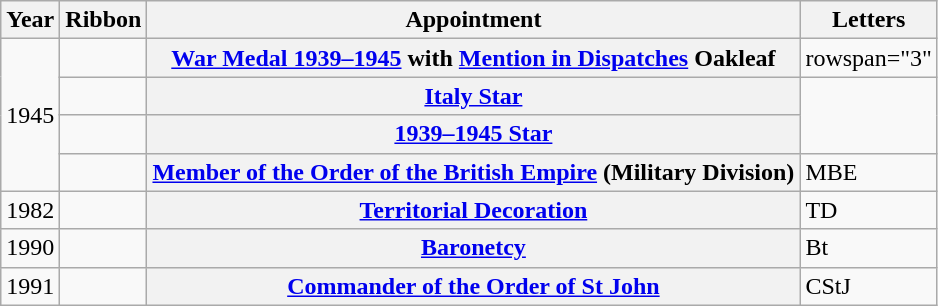<table class="wikitable plainrowheaders">
<tr>
<th>Year</th>
<th>Ribbon</th>
<th>Appointment</th>
<th>Letters</th>
</tr>
<tr>
<td rowspan="4">1945</td>
<td></td>
<th scope="row"><a href='#'>War Medal 1939–1945</a> with <a href='#'>Mention in Dispatches</a> Oakleaf</th>
<td>rowspan="3" </td>
</tr>
<tr>
<td></td>
<th scope="row"><a href='#'>Italy Star</a></th>
</tr>
<tr>
<td></td>
<th scope="row"><a href='#'>1939–1945 Star</a></th>
</tr>
<tr>
<td></td>
<th scope="row"><a href='#'>Member of the Order of the British Empire</a> (Military Division)</th>
<td>MBE</td>
</tr>
<tr>
<td>1982</td>
<td></td>
<th scope="row"><a href='#'>Territorial Decoration</a></th>
<td>TD</td>
</tr>
<tr>
<td>1990</td>
<td></td>
<th scope="row"><a href='#'>Baronetcy</a></th>
<td>Bt</td>
</tr>
<tr>
<td>1991</td>
<td></td>
<th scope="row"><a href='#'>Commander of the Order of St John</a></th>
<td>CStJ</td>
</tr>
</table>
